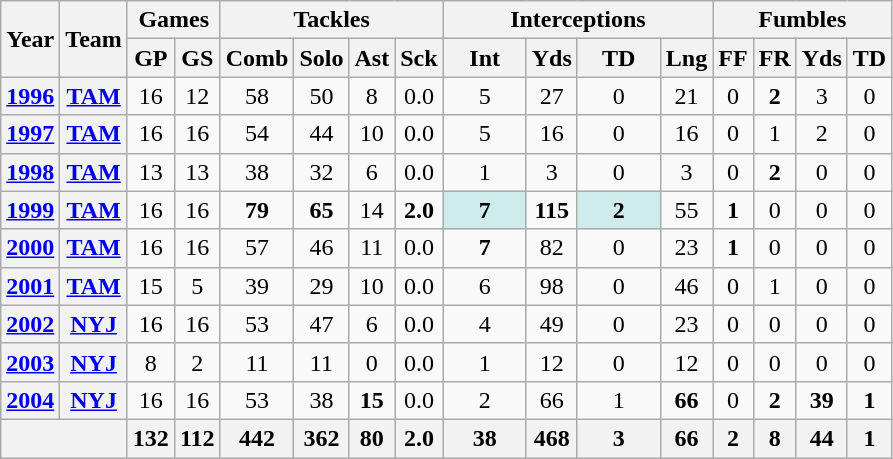<table class="wikitable" style="text-align:center">
<tr>
<th rowspan="2">Year</th>
<th rowspan="2">Team</th>
<th colspan="2">Games</th>
<th colspan="4">Tackles</th>
<th colspan="4">Interceptions</th>
<th colspan="4">Fumbles</th>
</tr>
<tr>
<th>GP</th>
<th>GS</th>
<th>Comb</th>
<th>Solo</th>
<th>Ast</th>
<th>Sck</th>
<th>Int</th>
<th>Yds</th>
<th>TD</th>
<th>Lng</th>
<th>FF</th>
<th>FR</th>
<th>Yds</th>
<th>TD</th>
</tr>
<tr>
<th><a href='#'>1996</a></th>
<th><a href='#'>TAM</a></th>
<td>16</td>
<td>12</td>
<td>58</td>
<td>50</td>
<td>8</td>
<td>0.0</td>
<td>5</td>
<td>27</td>
<td>0</td>
<td>21</td>
<td>0</td>
<td><strong>2</strong></td>
<td>3</td>
<td>0</td>
</tr>
<tr>
<th><a href='#'>1997</a></th>
<th><a href='#'>TAM</a></th>
<td>16</td>
<td>16</td>
<td>54</td>
<td>44</td>
<td>10</td>
<td>0.0</td>
<td>5</td>
<td>16</td>
<td>0</td>
<td>16</td>
<td>0</td>
<td>1</td>
<td>2</td>
<td>0</td>
</tr>
<tr>
<th><a href='#'>1998</a></th>
<th><a href='#'>TAM</a></th>
<td>13</td>
<td>13</td>
<td>38</td>
<td>32</td>
<td>6</td>
<td>0.0</td>
<td>1</td>
<td>3</td>
<td>0</td>
<td>3</td>
<td>0</td>
<td><strong>2</strong></td>
<td>0</td>
<td>0</td>
</tr>
<tr>
<th><a href='#'>1999</a></th>
<th><a href='#'>TAM</a></th>
<td>16</td>
<td>16</td>
<td><strong>79</strong></td>
<td><strong>65</strong></td>
<td>14</td>
<td><strong>2.0</strong></td>
<td style="background:#cfecec; width:3em;"><strong>7</strong></td>
<td><strong>115</strong></td>
<td style="background:#cfecec; width:3em;"><strong>2</strong></td>
<td>55</td>
<td><strong>1</strong></td>
<td>0</td>
<td>0</td>
<td>0</td>
</tr>
<tr>
<th><a href='#'>2000</a></th>
<th><a href='#'>TAM</a></th>
<td>16</td>
<td>16</td>
<td>57</td>
<td>46</td>
<td>11</td>
<td>0.0</td>
<td><strong>7</strong></td>
<td>82</td>
<td>0</td>
<td>23</td>
<td><strong>1</strong></td>
<td>0</td>
<td>0</td>
<td>0</td>
</tr>
<tr>
<th><a href='#'>2001</a></th>
<th><a href='#'>TAM</a></th>
<td>15</td>
<td>5</td>
<td>39</td>
<td>29</td>
<td>10</td>
<td>0.0</td>
<td>6</td>
<td>98</td>
<td>0</td>
<td>46</td>
<td>0</td>
<td>1</td>
<td>0</td>
<td>0</td>
</tr>
<tr>
<th><a href='#'>2002</a></th>
<th><a href='#'>NYJ</a></th>
<td>16</td>
<td>16</td>
<td>53</td>
<td>47</td>
<td>6</td>
<td>0.0</td>
<td>4</td>
<td>49</td>
<td>0</td>
<td>23</td>
<td>0</td>
<td>0</td>
<td>0</td>
<td>0</td>
</tr>
<tr>
<th><a href='#'>2003</a></th>
<th><a href='#'>NYJ</a></th>
<td>8</td>
<td>2</td>
<td>11</td>
<td>11</td>
<td>0</td>
<td>0.0</td>
<td>1</td>
<td>12</td>
<td>0</td>
<td>12</td>
<td>0</td>
<td>0</td>
<td>0</td>
<td>0</td>
</tr>
<tr>
<th><a href='#'>2004</a></th>
<th><a href='#'>NYJ</a></th>
<td>16</td>
<td>16</td>
<td>53</td>
<td>38</td>
<td><strong>15</strong></td>
<td>0.0</td>
<td>2</td>
<td>66</td>
<td>1</td>
<td><strong>66</strong></td>
<td>0</td>
<td><strong>2</strong></td>
<td><strong>39</strong></td>
<td><strong>1</strong></td>
</tr>
<tr>
<th colspan="2"></th>
<th>132</th>
<th>112</th>
<th>442</th>
<th>362</th>
<th>80</th>
<th>2.0</th>
<th>38</th>
<th>468</th>
<th>3</th>
<th>66</th>
<th>2</th>
<th>8</th>
<th>44</th>
<th>1</th>
</tr>
</table>
